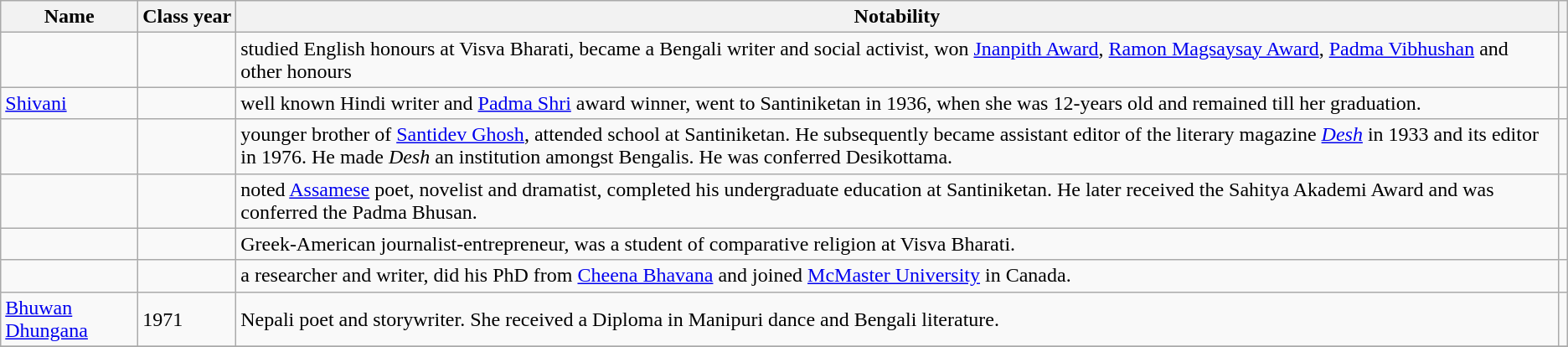<table class="wikitable sortable">
<tr>
<th>Name</th>
<th data-sort-type="isoDate">Class year</th>
<th class="unsortable">Notability</th>
<th class="unsortable"></th>
</tr>
<tr>
<td></td>
<td style="text-align:center;"></td>
<td>studied English honours at Visva Bharati, became a Bengali writer and social activist, won  <a href='#'>Jnanpith Award</a>, <a href='#'>Ramon Magsaysay Award</a>, <a href='#'>Padma Vibhushan</a> and other honours</td>
<td style="text-align:center;"></td>
</tr>
<tr>
<td><a href='#'>Shivani</a></td>
<td style="text-align:center;"></td>
<td>well known Hindi writer and <a href='#'>Padma Shri</a> award winner, went to Santiniketan in 1936, when she was 12-years old  and remained till her graduation.</td>
<td style="text-align:center;"></td>
</tr>
<tr>
<td></td>
<td style="text-align:center;"></td>
<td>younger brother of <a href='#'>Santidev Ghosh</a>, attended school at Santiniketan. He subsequently became assistant editor of the literary magazine <em><a href='#'>Desh</a></em> in 1933 and its editor in 1976. He made <em>Desh</em> an institution amongst Bengalis. He was conferred Desikottama.</td>
<td style="text-align:center;"></td>
</tr>
<tr>
<td></td>
<td style="text-align:center;"></td>
<td>noted <a href='#'>Assamese</a> poet, novelist and dramatist, completed his undergraduate education at Santiniketan. He later received the Sahitya Akademi Award and was conferred the Padma Bhusan.</td>
<td style="text-align:center;"></td>
</tr>
<tr>
<td></td>
<td style="text-align:center;"></td>
<td>Greek-American journalist-entrepreneur, was a student of comparative religion at Visva Bharati.</td>
<td style="text-align:center;"></td>
</tr>
<tr>
<td></td>
<td style="text-align:center;"></td>
<td>a researcher and writer, did his PhD from <a href='#'>Cheena Bhavana</a> and joined <a href='#'>McMaster University</a> in Canada.</td>
<td style="text-align:center;"></td>
</tr>
<tr>
<td><a href='#'>Bhuwan Dhungana</a></td>
<td>1971</td>
<td>Nepali poet and storywriter. She received a Diploma in Manipuri dance and Bengali literature.</td>
<td></td>
</tr>
<tr>
</tr>
</table>
